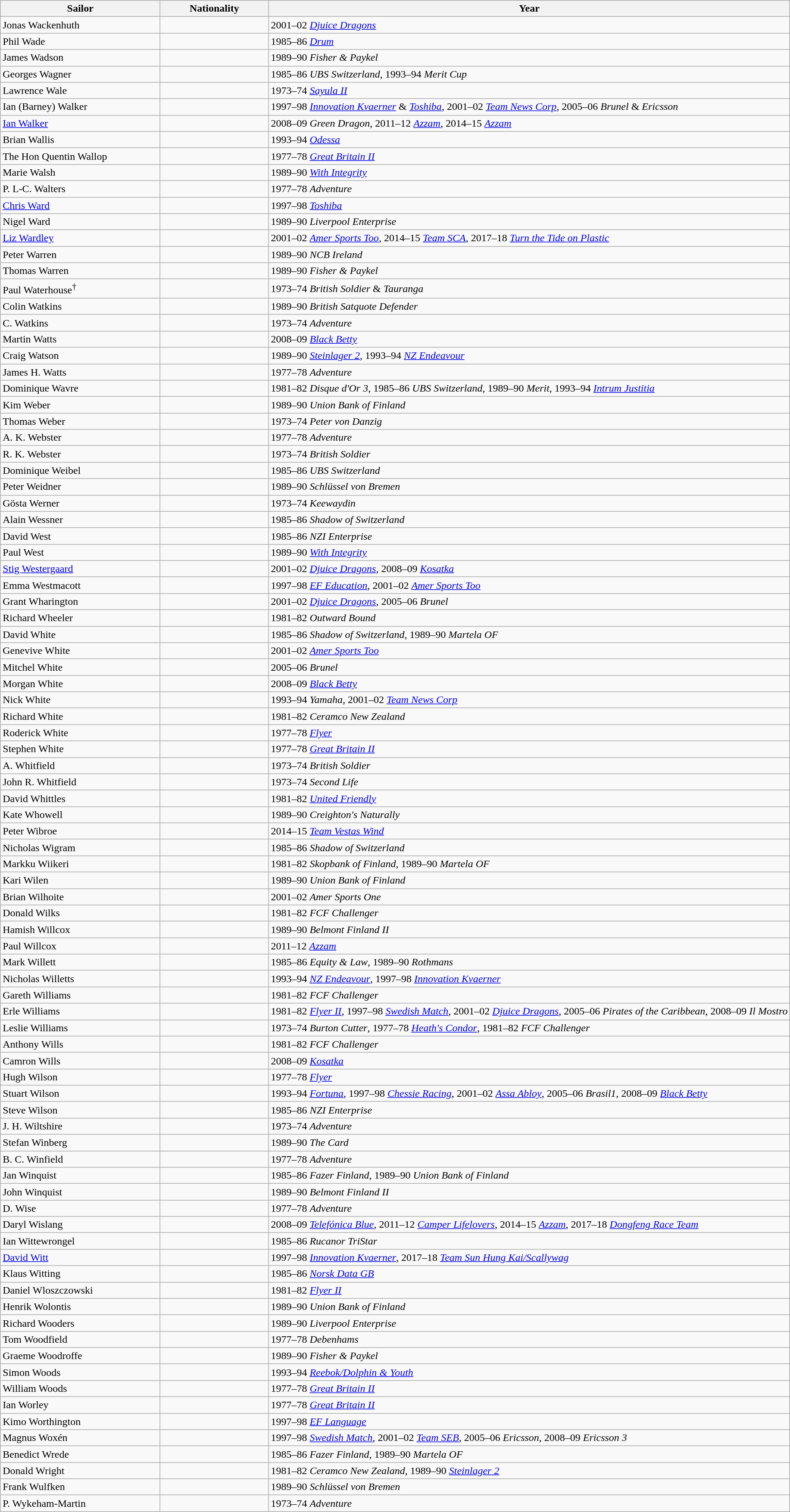<table class=wikitable>
<tr>
<th style="width:15em">Sailor</th>
<th style="width:10em">Nationality</th>
<th>Year</th>
</tr>
<tr>
<td>Jonas Wackenhuth</td>
<td></td>
<td>2001–02 <em><a href='#'>Djuice Dragons</a></em></td>
</tr>
<tr>
<td>Phil Wade</td>
<td></td>
<td>1985–86 <em><a href='#'>Drum</a></em></td>
</tr>
<tr>
<td>James Wadson</td>
<td></td>
<td>1989–90 <em>Fisher & Paykel</em></td>
</tr>
<tr>
<td>Georges Wagner</td>
<td></td>
<td>1985–86 <em>UBS Switzerland</em>, 1993–94 <em>Merit Cup</em></td>
</tr>
<tr>
<td>Lawrence Wale</td>
<td></td>
<td>1973–74 <em><a href='#'>Sayula II</a></em></td>
</tr>
<tr>
<td>Ian (Barney) Walker</td>
<td></td>
<td>1997–98 <em><a href='#'>Innovation Kvaerner</a></em> & <em><a href='#'>Toshiba</a></em>, 2001–02 <em><a href='#'>Team News Corp</a></em>, 2005–06 <em>Brunel</em> & <em>Ericsson</em></td>
</tr>
<tr>
<td><a href='#'>Ian Walker</a></td>
<td></td>
<td>2008–09 <em>Green Dragon</em>, 2011–12 <em><a href='#'>Azzam</a></em>, 2014–15 <em><a href='#'>Azzam</a></em></td>
</tr>
<tr>
<td>Brian Wallis</td>
<td></td>
<td>1993–94 <em><a href='#'>Odessa</a></em></td>
</tr>
<tr>
<td>The Hon Quentin Wallop</td>
<td></td>
<td>1977–78 <em><a href='#'>Great Britain II</a></em></td>
</tr>
<tr>
<td>Marie Walsh</td>
<td></td>
<td>1989–90 <em><a href='#'>With Integrity</a></em></td>
</tr>
<tr>
<td>P. L-C. Walters</td>
<td></td>
<td>1977–78 <em>Adventure</em></td>
</tr>
<tr>
<td><a href='#'>Chris Ward</a></td>
<td></td>
<td>1997–98 <em><a href='#'>Toshiba</a></em></td>
</tr>
<tr>
<td>Nigel Ward</td>
<td></td>
<td>1989–90 <em>Liverpool Enterprise</em></td>
</tr>
<tr>
<td><a href='#'>Liz Wardley</a></td>
<td></td>
<td>2001–02 <em><a href='#'>Amer Sports Too</a></em>, 2014–15 <em><a href='#'>Team SCA</a></em>, 2017–18 <em><a href='#'>Turn the Tide on Plastic</a></em></td>
</tr>
<tr>
<td>Peter Warren</td>
<td></td>
<td>1989–90 <em>NCB Ireland</em></td>
</tr>
<tr>
<td>Thomas Warren</td>
<td></td>
<td>1989–90 <em>Fisher & Paykel</em></td>
</tr>
<tr>
<td>Paul Waterhouse<sup>†</sup></td>
<td></td>
<td>1973–74 <em>British Soldier</em> & <em>Tauranga</em></td>
</tr>
<tr>
<td>Colin Watkins</td>
<td></td>
<td>1989–90 <em>British Satquote Defender</em></td>
</tr>
<tr>
<td>C. Watkins</td>
<td></td>
<td>1973–74 <em>Adventure</em></td>
</tr>
<tr>
<td>Martin Watts</td>
<td></td>
<td>2008–09 <em><a href='#'>Black Betty</a></em></td>
</tr>
<tr>
<td>Craig Watson</td>
<td></td>
<td>1989–90 <em><a href='#'>Steinlager 2</a></em>, 1993–94 <em><a href='#'>NZ Endeavour</a></em></td>
</tr>
<tr>
<td>James H. Watts</td>
<td></td>
<td>1977–78 <em>Adventure</em></td>
</tr>
<tr>
<td>Dominique Wavre</td>
<td></td>
<td>1981–82 <em>Disque d'Or 3</em>, 1985–86 <em>UBS Switzerland</em>, 1989–90 <em>Merit</em>, 1993–94 <em><a href='#'>Intrum Justitia</a></em></td>
</tr>
<tr>
<td>Kim Weber</td>
<td></td>
<td>1989–90 <em>Union Bank of Finland</em></td>
</tr>
<tr>
<td>Thomas Weber</td>
<td></td>
<td>1973–74 <em>Peter von Danzig</em></td>
</tr>
<tr>
<td>A. K. Webster</td>
<td></td>
<td>1977–78 <em>Adventure</em></td>
</tr>
<tr>
<td>R. K. Webster</td>
<td></td>
<td>1973–74 <em>British Soldier</em></td>
</tr>
<tr>
<td>Dominique Weibel</td>
<td></td>
<td>1985–86 <em>UBS Switzerland</em></td>
</tr>
<tr>
<td>Peter Weidner</td>
<td></td>
<td>1989–90 <em>Schlüssel von Bremen</em></td>
</tr>
<tr>
<td>Gösta Werner</td>
<td></td>
<td>1973–74 <em>Keewaydin</em></td>
</tr>
<tr>
<td>Alain Wessner</td>
<td></td>
<td>1985–86 <em>Shadow of Switzerland</em></td>
</tr>
<tr>
<td>David West</td>
<td></td>
<td>1985–86 <em>NZI Enterprise</em></td>
</tr>
<tr>
<td>Paul West</td>
<td></td>
<td>1989–90 <em><a href='#'>With Integrity</a></em></td>
</tr>
<tr>
<td><a href='#'>Stig Westergaard</a></td>
<td></td>
<td>2001–02 <em><a href='#'>Djuice Dragons</a></em>, 2008–09 <em><a href='#'>Kosatka</a></em></td>
</tr>
<tr>
<td>Emma Westmacott</td>
<td></td>
<td>1997–98 <em><a href='#'>EF Education</a></em>, 2001–02 <em><a href='#'>Amer Sports Too</a></em></td>
</tr>
<tr>
<td>Grant Wharington</td>
<td></td>
<td>2001–02 <em><a href='#'>Djuice Dragons</a></em>, 2005–06 <em>Brunel</em></td>
</tr>
<tr>
<td>Richard Wheeler</td>
<td></td>
<td>1981–82 <em>Outward Bound</em></td>
</tr>
<tr>
<td>David White</td>
<td></td>
<td>1985–86 <em>Shadow of Switzerland</em>, 1989–90 <em>Martela OF</em></td>
</tr>
<tr>
<td>Genevive White</td>
<td></td>
<td>2001–02 <em><a href='#'>Amer Sports Too</a></em></td>
</tr>
<tr>
<td>Mitchel White</td>
<td></td>
<td>2005–06 <em>Brunel</em></td>
</tr>
<tr>
<td>Morgan White</td>
<td></td>
<td>2008–09 <em><a href='#'>Black Betty</a></em></td>
</tr>
<tr>
<td>Nick White</td>
<td></td>
<td>1993–94 <em>Yamaha</em>, 2001–02 <em><a href='#'>Team News Corp</a></em></td>
</tr>
<tr>
<td>Richard White</td>
<td></td>
<td>1981–82 <em>Ceramco New Zealand</em></td>
</tr>
<tr>
<td>Roderick White</td>
<td></td>
<td>1977–78 <em><a href='#'>Flyer</a></em></td>
</tr>
<tr>
<td>Stephen White</td>
<td></td>
<td>1977–78 <em><a href='#'>Great Britain II</a></em></td>
</tr>
<tr>
<td>A. Whitfield</td>
<td></td>
<td>1973–74 <em>British Soldier</em></td>
</tr>
<tr>
<td>John R. Whitfield</td>
<td></td>
<td>1973–74 <em>Second Life</em></td>
</tr>
<tr>
<td>David Whittles</td>
<td></td>
<td>1981–82 <em><a href='#'>United Friendly</a></em></td>
</tr>
<tr>
<td>Kate Whowell</td>
<td></td>
<td>1989–90 <em>Creighton's Naturally</em></td>
</tr>
<tr>
<td>Peter Wibroe</td>
<td></td>
<td>2014–15 <em><a href='#'>Team Vestas Wind</a></em></td>
</tr>
<tr>
<td>Nicholas Wigram</td>
<td></td>
<td>1985–86 <em>Shadow of Switzerland</em></td>
</tr>
<tr>
<td>Markku Wiikeri</td>
<td></td>
<td>1981–82 <em>Skopbank of Finland</em>, 1989–90 <em>Martela OF</em></td>
</tr>
<tr>
<td>Kari Wilen</td>
<td></td>
<td>1989–90 <em>Union Bank of Finland</em></td>
</tr>
<tr>
<td>Brian Wilhoite</td>
<td></td>
<td>2001–02 <em>Amer Sports One</em></td>
</tr>
<tr>
<td>Donald Wilks</td>
<td></td>
<td>1981–82 <em>FCF Challenger</em></td>
</tr>
<tr>
<td>Hamish Willcox</td>
<td></td>
<td>1989–90 <em>Belmont Finland II</em></td>
</tr>
<tr>
<td>Paul Willcox</td>
<td></td>
<td>2011–12 <em><a href='#'>Azzam</a></em></td>
</tr>
<tr>
<td>Mark Willett</td>
<td></td>
<td>1985–86 <em>Equity & Law</em>, 1989–90 <em>Rothmans</em></td>
</tr>
<tr>
<td>Nicholas Willetts</td>
<td></td>
<td>1993–94 <em><a href='#'>NZ Endeavour</a></em>, 1997–98 <em><a href='#'>Innovation Kvaerner</a></em></td>
</tr>
<tr>
<td>Gareth Williams</td>
<td></td>
<td>1981–82 <em>FCF Challenger</em></td>
</tr>
<tr>
<td>Erle Williams</td>
<td></td>
<td>1981–82 <em><a href='#'>Flyer II</a></em>, 1997–98 <em><a href='#'>Swedish Match</a></em>, 2001–02 <em><a href='#'>Djuice Dragons</a></em>, 2005–06 <em>Pirates of the Caribbean</em>, 2008–09 <em>Il Mostro</em></td>
</tr>
<tr>
<td>Leslie Williams</td>
<td></td>
<td>1973–74 <em>Burton Cutter</em>, 1977–78 <em><a href='#'>Heath's Condor</a></em>, 1981–82 <em>FCF Challenger</em></td>
</tr>
<tr>
<td>Anthony Wills</td>
<td></td>
<td>1981–82 <em>FCF Challenger</em></td>
</tr>
<tr>
<td>Camron Wills</td>
<td></td>
<td>2008–09 <em><a href='#'>Kosatka</a></em></td>
</tr>
<tr>
<td>Hugh Wilson</td>
<td></td>
<td>1977–78 <em><a href='#'>Flyer</a></em></td>
</tr>
<tr>
<td>Stuart Wilson</td>
<td></td>
<td>1993–94 <em><a href='#'>Fortuna</a></em>, 1997–98 <em><a href='#'>Chessie Racing</a></em>, 2001–02 <em><a href='#'>Assa Abloy</a></em>, 2005–06 <em>Brasil1</em>, 2008–09 <em><a href='#'>Black Betty</a></em></td>
</tr>
<tr>
<td>Steve Wilson</td>
<td></td>
<td>1985–86 <em>NZI Enterprise</em></td>
</tr>
<tr>
<td>J. H. Wiltshire</td>
<td></td>
<td>1973–74 <em>Adventure</em></td>
</tr>
<tr>
<td>Stefan Winberg</td>
<td></td>
<td>1989–90 <em>The Card</em></td>
</tr>
<tr>
<td>B. C. Winfield</td>
<td></td>
<td>1977–78 <em>Adventure</em></td>
</tr>
<tr>
<td>Jan Winquist</td>
<td></td>
<td>1985–86 <em>Fazer Finland</em>, 1989–90 <em>Union Bank of Finland</em></td>
</tr>
<tr>
<td>John Winquist</td>
<td></td>
<td>1989–90 <em>Belmont Finland II</em></td>
</tr>
<tr>
<td>D. Wise</td>
<td></td>
<td>1977–78 <em>Adventure</em></td>
</tr>
<tr>
<td>Daryl Wislang</td>
<td></td>
<td>2008–09 <em><a href='#'>Telefónica Blue</a></em>, 2011–12 <em><a href='#'>Camper Lifelovers</a></em>, 2014–15 <em><a href='#'>Azzam</a></em>, 2017–18 <em><a href='#'>Dongfeng Race Team</a></em></td>
</tr>
<tr>
<td>Ian Wittewrongel</td>
<td></td>
<td>1985–86 <em>Rucanor TriStar</em></td>
</tr>
<tr>
<td><a href='#'>David Witt</a></td>
<td></td>
<td>1997–98 <em><a href='#'>Innovation Kvaerner</a></em>, 2017–18 <em><a href='#'>Team Sun Hung Kai/Scallywag</a></em></td>
</tr>
<tr>
<td>Klaus Witting</td>
<td></td>
<td>1985–86 <em><a href='#'>Norsk Data GB</a></em></td>
</tr>
<tr>
<td>Daniel Wloszczowski</td>
<td></td>
<td>1981–82 <em><a href='#'>Flyer II</a></em></td>
</tr>
<tr>
<td>Henrik Wolontis</td>
<td></td>
<td>1989–90 <em>Union Bank of Finland</em></td>
</tr>
<tr>
<td>Richard Wooders</td>
<td></td>
<td>1989–90 <em>Liverpool Enterprise</em></td>
</tr>
<tr>
<td>Tom Woodfield</td>
<td></td>
<td>1977–78 <em>Debenhams</em></td>
</tr>
<tr>
<td>Graeme Woodroffe</td>
<td></td>
<td>1989–90 <em>Fisher & Paykel</em></td>
</tr>
<tr>
<td>Simon Woods</td>
<td></td>
<td>1993–94 <em><a href='#'>Reebok/Dolphin & Youth</a></em></td>
</tr>
<tr>
<td>William Woods</td>
<td></td>
<td>1977–78 <em><a href='#'>Great Britain II</a></em></td>
</tr>
<tr>
<td>Ian Worley</td>
<td></td>
<td>1977–78 <em><a href='#'>Great Britain II</a></em></td>
</tr>
<tr>
<td>Kimo Worthington</td>
<td></td>
<td>1997–98 <em><a href='#'>EF Language</a></em></td>
</tr>
<tr>
<td>Magnus Woxén</td>
<td></td>
<td>1997–98 <em><a href='#'>Swedish Match</a></em>, 2001–02 <em><a href='#'>Team SEB</a></em>, 2005–06 <em>Ericsson</em>, 2008–09 <em>Ericsson 3</em></td>
</tr>
<tr>
<td>Benedict Wrede</td>
<td></td>
<td>1985–86 <em>Fazer Finland</em>, 1989–90 <em>Martela OF</em></td>
</tr>
<tr>
<td>Donald Wright</td>
<td></td>
<td>1981–82 <em>Ceramco New Zealand</em>, 1989–90 <em><a href='#'>Steinlager 2</a></em></td>
</tr>
<tr>
<td>Frank Wulfken</td>
<td></td>
<td>1989–90 <em>Schlüssel von Bremen</em></td>
</tr>
<tr>
<td>P. Wykeham-Martin</td>
<td></td>
<td>1973–74 <em>Adventure</em></td>
</tr>
</table>
